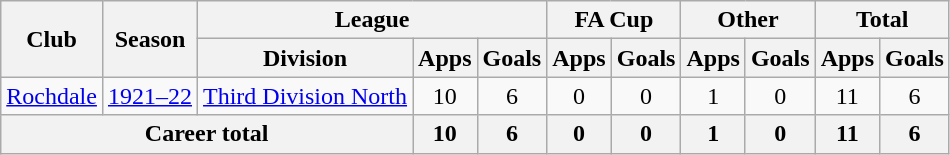<table class="wikitable" style="text-align:center">
<tr>
<th rowspan="2">Club</th>
<th rowspan="2">Season</th>
<th colspan="3">League</th>
<th colspan="2">FA Cup</th>
<th colspan="2">Other</th>
<th colspan="2">Total</th>
</tr>
<tr>
<th>Division</th>
<th>Apps</th>
<th>Goals</th>
<th>Apps</th>
<th>Goals</th>
<th>Apps</th>
<th>Goals</th>
<th>Apps</th>
<th>Goals</th>
</tr>
<tr>
<td><a href='#'>Rochdale</a></td>
<td><a href='#'>1921–22</a></td>
<td><a href='#'>Third Division North</a></td>
<td>10</td>
<td>6</td>
<td>0</td>
<td>0</td>
<td>1</td>
<td>0</td>
<td>11</td>
<td>6</td>
</tr>
<tr>
<th colspan="3">Career total</th>
<th>10</th>
<th>6</th>
<th>0</th>
<th>0</th>
<th>1</th>
<th>0</th>
<th>11</th>
<th>6</th>
</tr>
</table>
